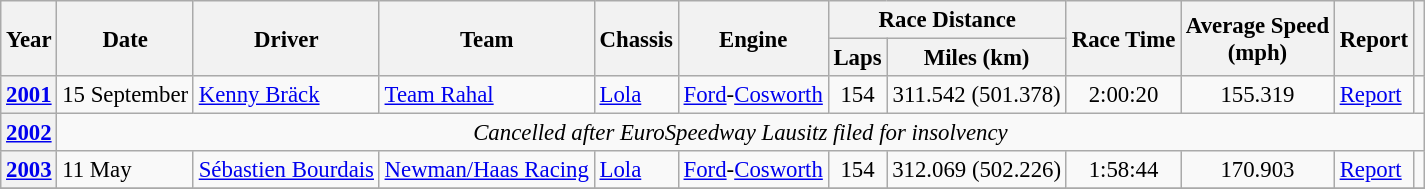<table class="wikitable" style="font-size: 95%;">
<tr>
<th scope="col" rowspan="2">Year</th>
<th scope="col" rowspan="2">Date</th>
<th scope="col" rowspan="2">Driver</th>
<th scope="col" rowspan="2">Team</th>
<th scope="col" rowspan="2">Chassis</th>
<th scope="col" rowspan="2">Engine</th>
<th scope="col" colspan="2">Race Distance</th>
<th scope="col" rowspan="2">Race Time</th>
<th scope="col" rowspan="2">Average Speed<br>(mph)</th>
<th scope="col" rowspan="2">Report</th>
<th scope="col" rowspan="2"></th>
</tr>
<tr>
<th>Laps</th>
<th>Miles (km)</th>
</tr>
<tr>
<th><a href='#'>2001</a></th>
<td>15 September</td>
<td> <a href='#'>Kenny Bräck</a></td>
<td><a href='#'>Team Rahal</a></td>
<td><a href='#'>Lola</a></td>
<td><a href='#'>Ford</a>-<a href='#'>Cosworth</a></td>
<td align="center">154</td>
<td align="center">311.542 (501.378)</td>
<td align="center">2:00:20</td>
<td align="center">155.319</td>
<td><a href='#'>Report</a></td>
<td></td>
</tr>
<tr>
<th><a href='#'>2002</a></th>
<td align="center" colspan="11"><em>Cancelled after EuroSpeedway Lausitz filed for insolvency</em></td>
</tr>
<tr>
<th><a href='#'>2003</a></th>
<td>11 May</td>
<td> <a href='#'>Sébastien Bourdais</a></td>
<td><a href='#'>Newman/Haas Racing</a></td>
<td><a href='#'>Lola</a></td>
<td><a href='#'>Ford</a>-<a href='#'>Cosworth</a></td>
<td align="center">154</td>
<td align="center">312.069 (502.226)</td>
<td align="center">1:58:44</td>
<td align="center">170.903</td>
<td><a href='#'>Report</a></td>
<td></td>
</tr>
<tr>
</tr>
</table>
